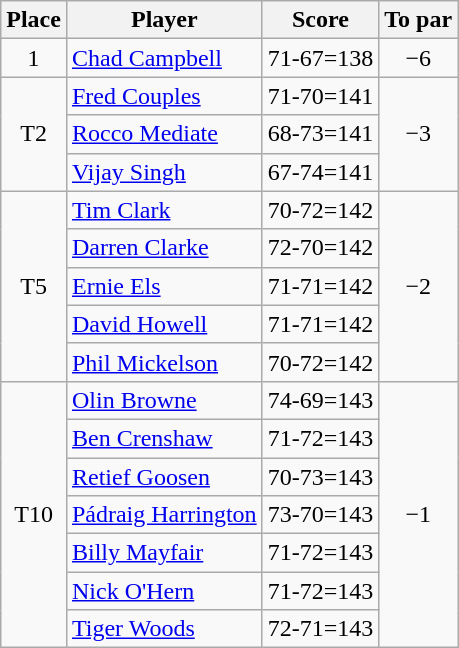<table class="wikitable">
<tr>
<th>Place</th>
<th>Player</th>
<th>Score</th>
<th>To par</th>
</tr>
<tr>
<td align=center>1</td>
<td> <a href='#'>Chad Campbell</a></td>
<td align=center>71-67=138</td>
<td align=center>−6</td>
</tr>
<tr>
<td rowspan="3" align=center>T2</td>
<td> <a href='#'>Fred Couples</a></td>
<td align=center>71-70=141</td>
<td rowspan="3" align=center>−3</td>
</tr>
<tr>
<td> <a href='#'>Rocco Mediate</a></td>
<td align=center>68-73=141</td>
</tr>
<tr>
<td> <a href='#'>Vijay Singh</a></td>
<td align=center>67-74=141</td>
</tr>
<tr>
<td rowspan="5" align=center>T5</td>
<td> <a href='#'>Tim Clark</a></td>
<td align=center>70-72=142</td>
<td rowspan="5" align=center>−2</td>
</tr>
<tr>
<td> <a href='#'>Darren Clarke</a></td>
<td align=center>72-70=142</td>
</tr>
<tr>
<td> <a href='#'>Ernie Els</a></td>
<td align=center>71-71=142</td>
</tr>
<tr>
<td> <a href='#'>David Howell</a></td>
<td align=center>71-71=142</td>
</tr>
<tr>
<td> <a href='#'>Phil Mickelson</a></td>
<td align=center>70-72=142</td>
</tr>
<tr>
<td rowspan="7" align=center>T10</td>
<td> <a href='#'>Olin Browne</a></td>
<td align=center>74-69=143</td>
<td rowspan="7" align=center>−1</td>
</tr>
<tr>
<td> <a href='#'>Ben Crenshaw</a></td>
<td align=center>71-72=143</td>
</tr>
<tr>
<td> <a href='#'>Retief Goosen</a></td>
<td align=center>70-73=143</td>
</tr>
<tr>
<td> <a href='#'>Pádraig Harrington</a></td>
<td align=center>73-70=143</td>
</tr>
<tr>
<td> <a href='#'>Billy Mayfair</a></td>
<td align=center>71-72=143</td>
</tr>
<tr>
<td> <a href='#'>Nick O'Hern</a></td>
<td align=center>71-72=143</td>
</tr>
<tr>
<td> <a href='#'>Tiger Woods</a></td>
<td align=center>72-71=143</td>
</tr>
</table>
